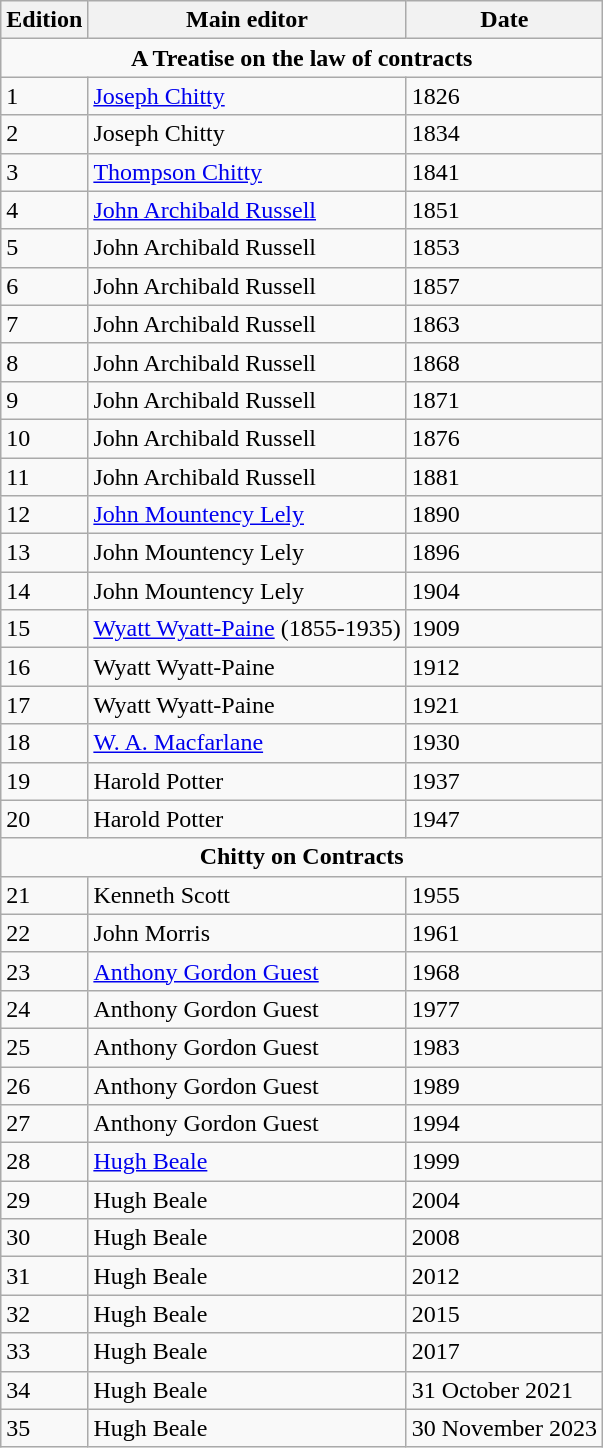<table class="wikitable">
<tr>
<th>Edition</th>
<th>Main editor</th>
<th>Date</th>
</tr>
<tr>
<td colspan="3" style="text-align: center;"><strong>A Treatise on the law of contracts</strong></td>
</tr>
<tr>
<td>1</td>
<td><a href='#'>Joseph Chitty</a></td>
<td>1826</td>
</tr>
<tr>
<td>2</td>
<td>Joseph Chitty</td>
<td>1834</td>
</tr>
<tr>
<td>3</td>
<td><a href='#'>Thompson Chitty</a></td>
<td>1841</td>
</tr>
<tr>
<td>4</td>
<td><a href='#'>John Archibald Russell</a></td>
<td>1851</td>
</tr>
<tr>
<td>5</td>
<td>John Archibald Russell</td>
<td>1853</td>
</tr>
<tr>
<td>6</td>
<td>John Archibald Russell</td>
<td>1857</td>
</tr>
<tr>
<td>7</td>
<td>John Archibald Russell</td>
<td>1863</td>
</tr>
<tr>
<td>8</td>
<td>John Archibald Russell</td>
<td>1868</td>
</tr>
<tr>
<td>9</td>
<td>John Archibald Russell</td>
<td>1871</td>
</tr>
<tr>
<td>10</td>
<td>John Archibald Russell</td>
<td>1876</td>
</tr>
<tr>
<td>11</td>
<td>John Archibald Russell</td>
<td>1881</td>
</tr>
<tr>
<td>12</td>
<td><a href='#'>John Mountency Lely</a></td>
<td>1890</td>
</tr>
<tr>
<td>13</td>
<td>John Mountency Lely</td>
<td>1896</td>
</tr>
<tr>
<td>14</td>
<td>John Mountency Lely</td>
<td>1904</td>
</tr>
<tr>
<td>15</td>
<td><a href='#'>Wyatt Wyatt-Paine</a> (1855-1935)</td>
<td>1909</td>
</tr>
<tr>
<td>16</td>
<td>Wyatt Wyatt-Paine</td>
<td>1912</td>
</tr>
<tr>
<td>17</td>
<td>Wyatt Wyatt-Paine</td>
<td>1921</td>
</tr>
<tr>
<td>18</td>
<td><a href='#'>W. A. Macfarlane</a></td>
<td>1930</td>
</tr>
<tr>
<td>19</td>
<td>Harold Potter</td>
<td>1937</td>
</tr>
<tr>
<td>20</td>
<td>Harold Potter</td>
<td>1947</td>
</tr>
<tr>
<td colspan="3" style="text-align: center;"><strong>Chitty on Contracts</strong></td>
</tr>
<tr>
<td>21</td>
<td>Kenneth Scott</td>
<td>1955</td>
</tr>
<tr>
<td>22</td>
<td>John Morris</td>
<td>1961</td>
</tr>
<tr>
<td>23</td>
<td><a href='#'>Anthony Gordon Guest</a></td>
<td>1968</td>
</tr>
<tr>
<td>24</td>
<td>Anthony Gordon Guest</td>
<td>1977</td>
</tr>
<tr>
<td>25</td>
<td>Anthony Gordon Guest</td>
<td>1983</td>
</tr>
<tr>
<td>26</td>
<td>Anthony Gordon Guest</td>
<td>1989</td>
</tr>
<tr>
<td>27</td>
<td>Anthony Gordon Guest</td>
<td>1994</td>
</tr>
<tr>
<td>28</td>
<td><a href='#'>Hugh Beale</a></td>
<td>1999</td>
</tr>
<tr>
<td>29</td>
<td>Hugh Beale</td>
<td>2004</td>
</tr>
<tr>
<td>30</td>
<td>Hugh Beale</td>
<td>2008</td>
</tr>
<tr>
<td>31</td>
<td>Hugh Beale</td>
<td>2012</td>
</tr>
<tr>
<td>32</td>
<td>Hugh Beale</td>
<td>2015</td>
</tr>
<tr>
<td>33</td>
<td>Hugh Beale</td>
<td>2017</td>
</tr>
<tr>
<td>34</td>
<td>Hugh Beale</td>
<td>31 October 2021</td>
</tr>
<tr>
<td>35</td>
<td>Hugh Beale</td>
<td>30 November 2023</td>
</tr>
</table>
